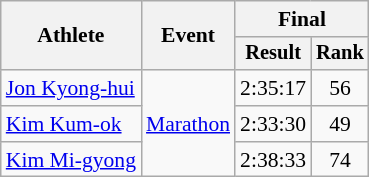<table class="wikitable" style="font-size:90%">
<tr>
<th rowspan="2">Athlete</th>
<th rowspan="2">Event</th>
<th colspan="2">Final</th>
</tr>
<tr style="font-size:95%">
<th>Result</th>
<th>Rank</th>
</tr>
<tr align=center>
<td align=left><a href='#'>Jon Kyong-hui</a></td>
<td align=left rowspan=3><a href='#'>Marathon</a></td>
<td>2:35:17</td>
<td>56</td>
</tr>
<tr align=center>
<td align=left><a href='#'>Kim Kum-ok</a></td>
<td>2:33:30</td>
<td>49</td>
</tr>
<tr align=center>
<td align=left><a href='#'>Kim Mi-gyong</a></td>
<td>2:38:33</td>
<td>74</td>
</tr>
</table>
